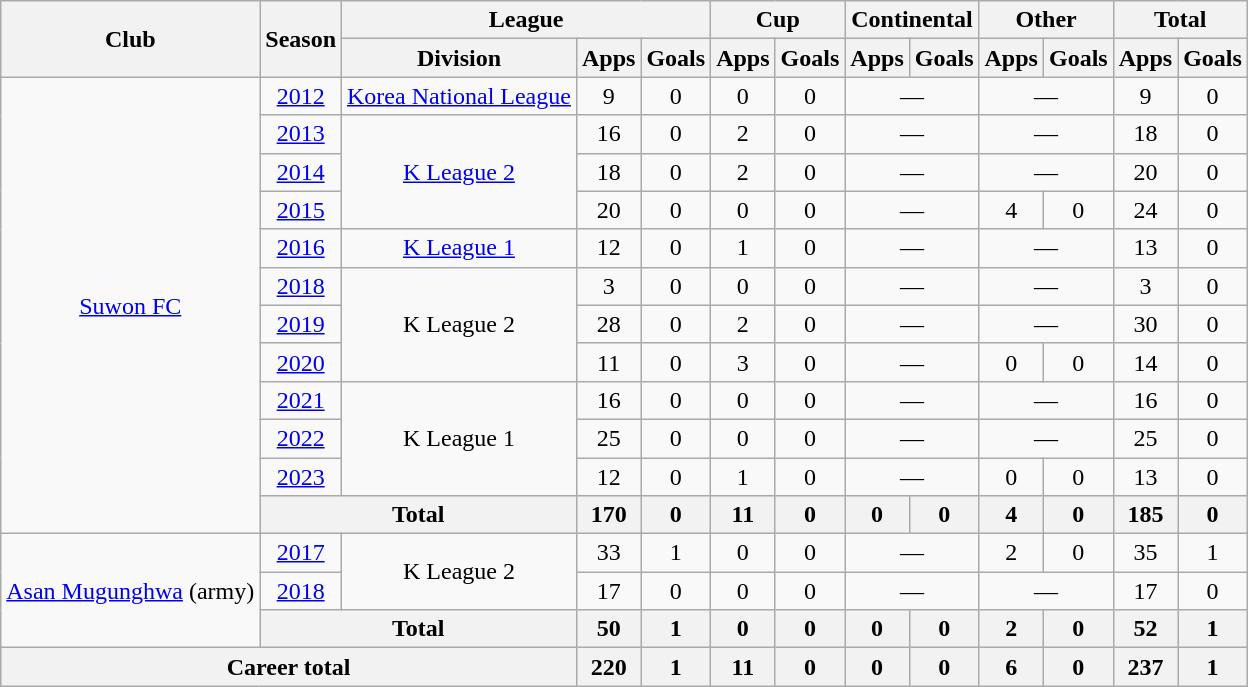<table class="wikitable" style="text-align:center">
<tr>
<th rowspan=2>Club</th>
<th rowspan=2>Season</th>
<th colspan=3>League</th>
<th colspan=2>Cup</th>
<th colspan=2>Continental</th>
<th colspan=2>Other</th>
<th colspan=2>Total</th>
</tr>
<tr>
<th>Division</th>
<th>Apps</th>
<th>Goals</th>
<th>Apps</th>
<th>Goals</th>
<th>Apps</th>
<th>Goals</th>
<th>Apps</th>
<th>Goals</th>
<th>Apps</th>
<th>Goals</th>
</tr>
<tr>
<td rowspan="12"><a href='#'>Suwon FC</a></td>
<td><a href='#'>2012</a></td>
<td><a href='#'>Korea National League</a></td>
<td>9</td>
<td>0</td>
<td>0</td>
<td>0</td>
<td colspan="2">—</td>
<td colspan="2">—</td>
<td>9</td>
<td>0</td>
</tr>
<tr>
<td><a href='#'>2013</a></td>
<td rowspan="3"><a href='#'>K League 2</a></td>
<td>16</td>
<td>0</td>
<td>2</td>
<td>0</td>
<td colspan="2">—</td>
<td colspan="2">—</td>
<td>18</td>
<td>0</td>
</tr>
<tr>
<td><a href='#'>2014</a></td>
<td>18</td>
<td>0</td>
<td>2</td>
<td>0</td>
<td colspan="2">—</td>
<td colspan="2">—</td>
<td>20</td>
<td>0</td>
</tr>
<tr>
<td><a href='#'>2015</a></td>
<td>20</td>
<td>0</td>
<td>0</td>
<td>0</td>
<td colspan="2">—</td>
<td>4</td>
<td>0</td>
<td>24</td>
<td>0</td>
</tr>
<tr>
<td><a href='#'>2016</a></td>
<td><a href='#'>K League 1</a></td>
<td>12</td>
<td>0</td>
<td>1</td>
<td>0</td>
<td colspan="2">—</td>
<td colspan="2">—</td>
<td>13</td>
<td>0</td>
</tr>
<tr>
<td><a href='#'>2018</a></td>
<td rowspan="3">K League 2</td>
<td>3</td>
<td>0</td>
<td>0</td>
<td>0</td>
<td colspan="2">—</td>
<td colspan="2">—</td>
<td>3</td>
<td>0</td>
</tr>
<tr>
<td><a href='#'>2019</a></td>
<td>28</td>
<td>0</td>
<td>2</td>
<td>0</td>
<td colspan="2">—</td>
<td colspan="2">—</td>
<td>30</td>
<td>0</td>
</tr>
<tr>
<td><a href='#'>2020</a></td>
<td>11</td>
<td>0</td>
<td>3</td>
<td>0</td>
<td colspan="2">—</td>
<td>0</td>
<td>0</td>
<td>14</td>
<td>0</td>
</tr>
<tr>
<td><a href='#'>2021</a></td>
<td rowspan="3">K League 1</td>
<td>16</td>
<td>0</td>
<td>0</td>
<td>0</td>
<td colspan="2">—</td>
<td colspan="2">—</td>
<td>16</td>
<td>0</td>
</tr>
<tr>
<td><a href='#'>2022</a></td>
<td>25</td>
<td>0</td>
<td>0</td>
<td>0</td>
<td colspan="2">—</td>
<td colspan="2">—</td>
<td>25</td>
<td>0</td>
</tr>
<tr>
<td><a href='#'>2023</a></td>
<td>12</td>
<td>0</td>
<td>1</td>
<td>0</td>
<td colspan="2">—</td>
<td>0</td>
<td>0</td>
<td>13</td>
<td>0</td>
</tr>
<tr>
<th colspan=2>Total</th>
<th>170</th>
<th>0</th>
<th>11</th>
<th>0</th>
<th>0</th>
<th>0</th>
<th>4</th>
<th>0</th>
<th>185</th>
<th>0</th>
</tr>
<tr>
<td rowspan="3"><a href='#'>Asan Mugunghwa</a> (army)</td>
<td><a href='#'>2017</a></td>
<td rowspan="2">K League 2</td>
<td>33</td>
<td>1</td>
<td>0</td>
<td>0</td>
<td colspan="2">—</td>
<td>2</td>
<td>0</td>
<td>35</td>
<td>1</td>
</tr>
<tr>
<td><a href='#'>2018</a></td>
<td>17</td>
<td>0</td>
<td>0</td>
<td>0</td>
<td colspan="2">—</td>
<td colspan="2">—</td>
<td>17</td>
<td>0</td>
</tr>
<tr>
<th colspan=2>Total</th>
<th>50</th>
<th>1</th>
<th>0</th>
<th>0</th>
<th>0</th>
<th>0</th>
<th>2</th>
<th>0</th>
<th>52</th>
<th>1</th>
</tr>
<tr>
<th colspan=3>Career total</th>
<th>220</th>
<th>1</th>
<th>11</th>
<th>0</th>
<th>0</th>
<th>0</th>
<th>6</th>
<th>0</th>
<th>237</th>
<th>1</th>
</tr>
</table>
